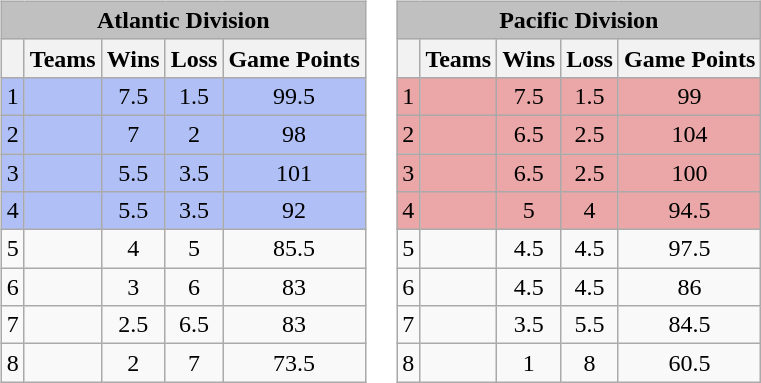<table>
<tr>
<td valign="left"><br><table class="wikitable" style="text-align:center;">
<tr>
<td colspan="5" style="background:silver;"><strong>Atlantic Division</strong></td>
</tr>
<tr>
<th></th>
<th>Teams</th>
<th>Wins</th>
<th>Loss</th>
<th>Game Points</th>
</tr>
<tr style="background:#b0c0f6;">
<td>1</td>
<td></td>
<td>7.5</td>
<td>1.5</td>
<td>99.5</td>
</tr>
<tr style="background:#b0c0f6;">
<td>2</td>
<td></td>
<td>7</td>
<td>2</td>
<td>98</td>
</tr>
<tr style="background:#b0c0f6;">
<td>3</td>
<td></td>
<td>5.5</td>
<td>3.5</td>
<td>101</td>
</tr>
<tr style="background:#b0c0f6;">
<td>4</td>
<td></td>
<td>5.5</td>
<td>3.5</td>
<td>92</td>
</tr>
<tr>
<td>5</td>
<td></td>
<td>4</td>
<td>5</td>
<td>85.5</td>
</tr>
<tr>
<td>6</td>
<td></td>
<td>3</td>
<td>6</td>
<td>83</td>
</tr>
<tr>
<td>7</td>
<td></td>
<td>2.5</td>
<td>6.5</td>
<td>83</td>
</tr>
<tr>
<td>8</td>
<td></td>
<td>2</td>
<td>7</td>
<td>73.5</td>
</tr>
</table>
</td>
<td valign="left"><br><table class="wikitable" style="text-align:center;">
<tr>
<td colspan="5" style="background:silver;"><strong>Pacific Division</strong></td>
</tr>
<tr>
<th></th>
<th>Teams</th>
<th>Wins</th>
<th>Loss</th>
<th>Game Points</th>
</tr>
<tr style="background:#eba7a7;">
<td>1</td>
<td></td>
<td>7.5</td>
<td>1.5</td>
<td>99</td>
</tr>
<tr style="background:#eba7a7;">
<td>2</td>
<td></td>
<td>6.5</td>
<td>2.5</td>
<td>104</td>
</tr>
<tr style="background:#eba7a7;">
<td>3</td>
<td></td>
<td>6.5</td>
<td>2.5</td>
<td>100</td>
</tr>
<tr style="background:#eba7a7;">
<td>4</td>
<td></td>
<td>5</td>
<td>4</td>
<td>94.5</td>
</tr>
<tr>
<td>5</td>
<td></td>
<td>4.5</td>
<td>4.5</td>
<td>97.5</td>
</tr>
<tr>
<td>6</td>
<td></td>
<td>4.5</td>
<td>4.5</td>
<td>86</td>
</tr>
<tr>
<td>7</td>
<td></td>
<td>3.5</td>
<td>5.5</td>
<td>84.5</td>
</tr>
<tr>
<td>8</td>
<td></td>
<td>1</td>
<td>8</td>
<td>60.5</td>
</tr>
</table>
</td>
</tr>
</table>
